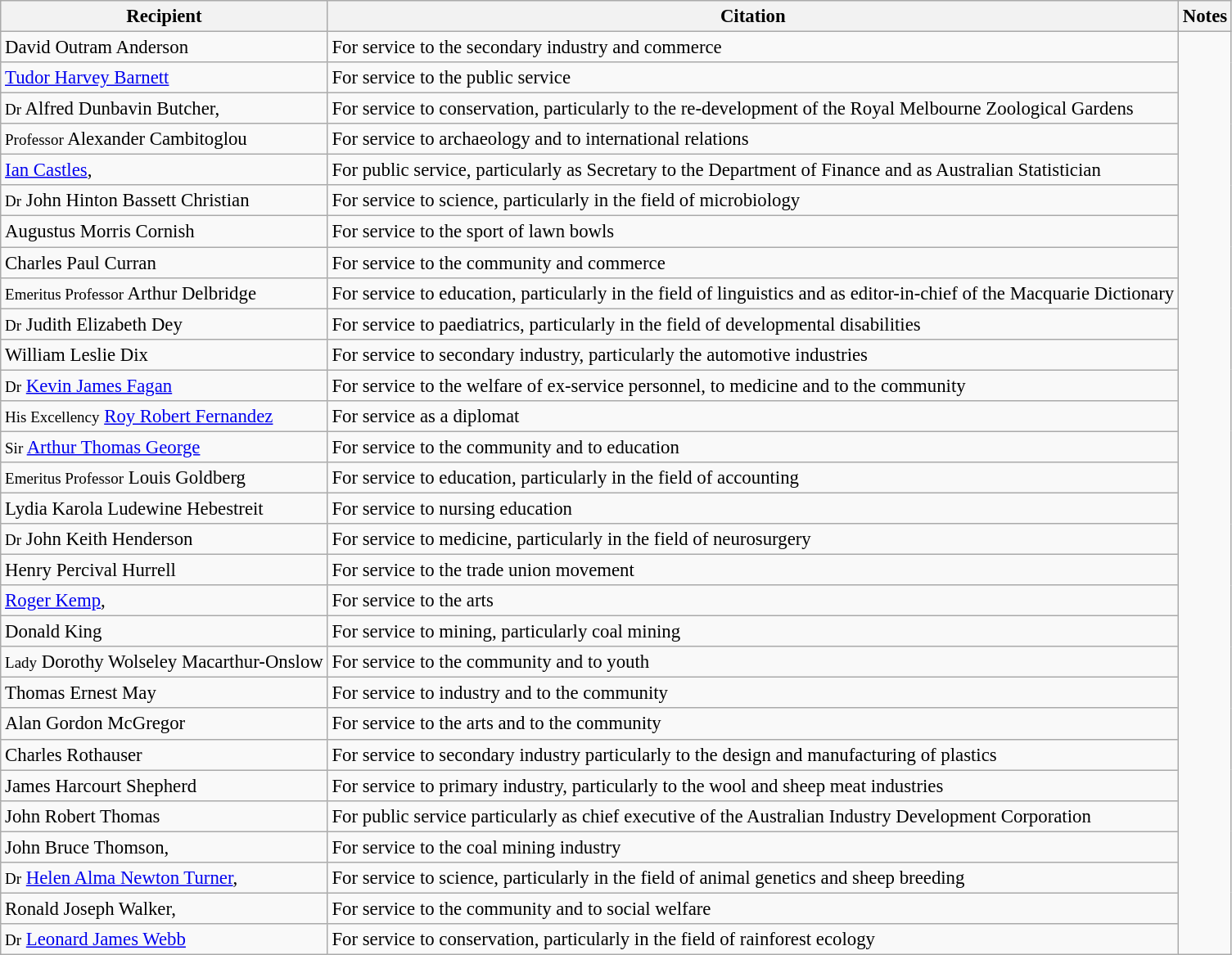<table class="wikitable" style="font-size:95%;">
<tr>
<th>Recipient</th>
<th>Citation</th>
<th>Notes</th>
</tr>
<tr>
<td>David Outram Anderson</td>
<td>For service to the secondary industry and commerce</td>
<td rowspan="30"></td>
</tr>
<tr>
<td><a href='#'>Tudor Harvey Barnett</a></td>
<td>For service to the public service</td>
</tr>
<tr>
<td><small>Dr</small> Alfred Dunbavin Butcher, </td>
<td>For service to conservation, particularly to the re-development of the Royal Melbourne Zoological Gardens</td>
</tr>
<tr>
<td><small>Professor</small> Alexander Cambitoglou</td>
<td>For service to archaeology and to international relations</td>
</tr>
<tr>
<td><a href='#'>Ian Castles</a>, </td>
<td>For public service, particularly as Secretary to the Department of Finance and as Australian Statistician</td>
</tr>
<tr>
<td><small>Dr</small> John Hinton Bassett Christian</td>
<td>For service to science, particularly in the field of microbiology</td>
</tr>
<tr>
<td>Augustus Morris Cornish</td>
<td>For service to the sport of lawn bowls</td>
</tr>
<tr>
<td>Charles Paul Curran</td>
<td>For service to the community and commerce</td>
</tr>
<tr>
<td><small>Emeritus Professor</small> Arthur Delbridge</td>
<td>For service to education, particularly in the field of linguistics and as editor-in-chief of the Macquarie Dictionary</td>
</tr>
<tr>
<td><small>Dr</small> Judith Elizabeth Dey</td>
<td>For service to paediatrics, particularly in the field of developmental disabilities</td>
</tr>
<tr>
<td>William Leslie Dix</td>
<td>For service to secondary industry, particularly the automotive industries</td>
</tr>
<tr>
<td><small>Dr</small> <a href='#'>Kevin James Fagan</a></td>
<td>For service to the welfare of ex-service personnel, to medicine and to the community</td>
</tr>
<tr>
<td><small>His Excellency</small> <a href='#'>Roy Robert Fernandez</a></td>
<td>For service as a diplomat</td>
</tr>
<tr>
<td><small>Sir</small> <a href='#'>Arthur Thomas George</a></td>
<td>For service to the community and to education</td>
</tr>
<tr>
<td><small>Emeritus Professor</small> Louis Goldberg</td>
<td>For service to education, particularly in the field of accounting</td>
</tr>
<tr>
<td>Lydia Karola Ludewine Hebestreit</td>
<td>For service to nursing education</td>
</tr>
<tr>
<td><small>Dr</small> John Keith Henderson</td>
<td>For service to medicine, particularly in the field of neurosurgery</td>
</tr>
<tr>
<td>Henry Percival Hurrell</td>
<td>For service to the trade union movement</td>
</tr>
<tr>
<td><a href='#'>Roger Kemp</a>, </td>
<td>For service to the arts</td>
</tr>
<tr>
<td>Donald King</td>
<td>For service to mining, particularly coal mining</td>
</tr>
<tr>
<td><small>Lady</small> Dorothy Wolseley Macarthur-Onslow</td>
<td>For service to the community and to youth</td>
</tr>
<tr>
<td>Thomas Ernest May</td>
<td>For service to industry and to the community</td>
</tr>
<tr>
<td>Alan Gordon McGregor</td>
<td>For service to the arts and to the community</td>
</tr>
<tr>
<td>Charles Rothauser</td>
<td>For service to secondary industry particularly to the design and manufacturing of plastics</td>
</tr>
<tr>
<td>James Harcourt Shepherd</td>
<td>For service to primary industry, particularly to the wool and sheep meat industries</td>
</tr>
<tr>
<td>John Robert Thomas</td>
<td>For public service particularly as chief executive of the Australian Industry Development Corporation</td>
</tr>
<tr>
<td>John Bruce Thomson, </td>
<td>For service to the coal mining industry</td>
</tr>
<tr>
<td><small>Dr</small> <a href='#'>Helen Alma Newton Turner</a>, </td>
<td>For service to science, particularly in the field of animal genetics and sheep breeding</td>
</tr>
<tr>
<td>Ronald Joseph Walker, </td>
<td>For service to the community and to social welfare</td>
</tr>
<tr>
<td><small>Dr</small> <a href='#'>Leonard James Webb</a></td>
<td>For service to conservation, particularly in the field of rainforest ecology</td>
</tr>
</table>
